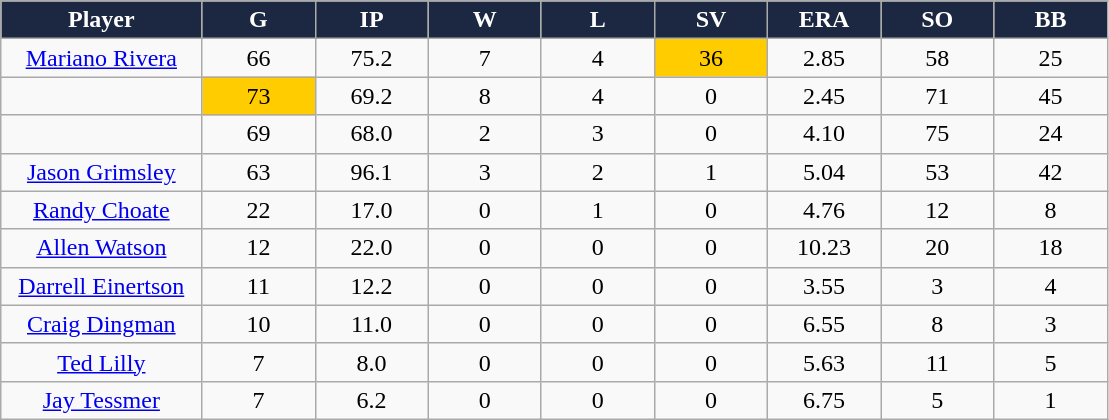<table class="wikitable sortable">
<tr>
<th style="background:#1c2841;color:white;" width="16%">Player</th>
<th style="background:#1c2841;color:white;" width="9%">G</th>
<th style="background:#1c2841;color:white;" width="9%">IP</th>
<th style="background:#1c2841;color:white;" width="9%">W</th>
<th style="background:#1c2841;color:white;" width="9%">L</th>
<th style="background:#1c2841;color:white;" width="9%">SV</th>
<th style="background:#1c2841;color:white;" width="9%">ERA</th>
<th style="background:#1c2841;color:white;" width="9%">SO</th>
<th style="background:#1c2841;color:white;" width="9%">BB</th>
</tr>
<tr align="center">
<td><a href='#'>Mariano Rivera</a></td>
<td>66</td>
<td>75.2</td>
<td>7</td>
<td>4</td>
<td bgcolor="#FFCC00">36</td>
<td>2.85</td>
<td>58</td>
<td>25</td>
</tr>
<tr align="center">
<td></td>
<td bgcolor="#FFCC00">73</td>
<td>69.2</td>
<td>8</td>
<td>4</td>
<td>0</td>
<td>2.45</td>
<td>71</td>
<td>45</td>
</tr>
<tr align="center">
<td></td>
<td>69</td>
<td>68.0</td>
<td>2</td>
<td>3</td>
<td>0</td>
<td>4.10</td>
<td>75</td>
<td>24</td>
</tr>
<tr align="center">
<td><a href='#'>Jason Grimsley</a></td>
<td>63</td>
<td>96.1</td>
<td>3</td>
<td>2</td>
<td>1</td>
<td>5.04</td>
<td>53</td>
<td>42</td>
</tr>
<tr align="center">
<td><a href='#'>Randy Choate</a></td>
<td>22</td>
<td>17.0</td>
<td>0</td>
<td>1</td>
<td>0</td>
<td>4.76</td>
<td>12</td>
<td>8</td>
</tr>
<tr align="center">
<td><a href='#'>Allen Watson</a></td>
<td>12</td>
<td>22.0</td>
<td>0</td>
<td>0</td>
<td>0</td>
<td>10.23</td>
<td>20</td>
<td>18</td>
</tr>
<tr align="center">
<td><a href='#'>Darrell Einertson</a></td>
<td>11</td>
<td>12.2</td>
<td>0</td>
<td>0</td>
<td>0</td>
<td>3.55</td>
<td>3</td>
<td>4</td>
</tr>
<tr align="center">
<td><a href='#'>Craig Dingman</a></td>
<td>10</td>
<td>11.0</td>
<td>0</td>
<td>0</td>
<td>0</td>
<td>6.55</td>
<td>8</td>
<td>3</td>
</tr>
<tr align=center>
<td><a href='#'>Ted Lilly</a></td>
<td>7</td>
<td>8.0</td>
<td>0</td>
<td>0</td>
<td>0</td>
<td>5.63</td>
<td>11</td>
<td>5</td>
</tr>
<tr align=center>
<td><a href='#'>Jay Tessmer</a></td>
<td>7</td>
<td>6.2</td>
<td>0</td>
<td>0</td>
<td>0</td>
<td>6.75</td>
<td>5</td>
<td>1</td>
</tr>
</table>
